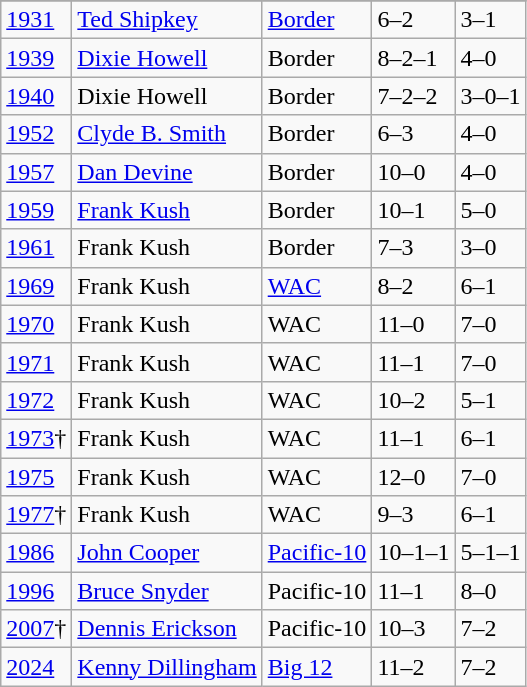<table class="wikitable">
<tr>
</tr>
<tr>
<td><a href='#'>1931</a></td>
<td><a href='#'>Ted Shipkey</a></td>
<td><a href='#'>Border</a></td>
<td>6–2</td>
<td>3–1</td>
</tr>
<tr>
<td><a href='#'>1939</a></td>
<td><a href='#'>Dixie Howell</a></td>
<td>Border</td>
<td>8–2–1</td>
<td>4–0</td>
</tr>
<tr>
<td><a href='#'>1940</a></td>
<td>Dixie Howell</td>
<td>Border</td>
<td>7–2–2</td>
<td>3–0–1</td>
</tr>
<tr>
<td><a href='#'>1952</a></td>
<td><a href='#'>Clyde B. Smith</a></td>
<td>Border</td>
<td>6–3</td>
<td>4–0</td>
</tr>
<tr>
<td><a href='#'>1957</a></td>
<td><a href='#'>Dan Devine</a></td>
<td>Border</td>
<td>10–0</td>
<td>4–0</td>
</tr>
<tr>
<td><a href='#'>1959</a></td>
<td><a href='#'>Frank Kush</a></td>
<td>Border</td>
<td>10–1</td>
<td>5–0</td>
</tr>
<tr>
<td><a href='#'>1961</a></td>
<td>Frank Kush</td>
<td>Border</td>
<td>7–3</td>
<td>3–0</td>
</tr>
<tr>
<td><a href='#'>1969</a></td>
<td>Frank Kush</td>
<td><a href='#'>WAC</a></td>
<td>8–2</td>
<td>6–1</td>
</tr>
<tr>
<td><a href='#'>1970</a></td>
<td>Frank Kush</td>
<td>WAC</td>
<td>11–0</td>
<td>7–0</td>
</tr>
<tr>
<td><a href='#'>1971</a></td>
<td>Frank Kush</td>
<td>WAC</td>
<td>11–1</td>
<td>7–0</td>
</tr>
<tr>
<td><a href='#'>1972</a></td>
<td>Frank Kush</td>
<td>WAC</td>
<td>10–2</td>
<td>5–1</td>
</tr>
<tr>
<td><a href='#'>1973</a>†</td>
<td>Frank Kush</td>
<td>WAC</td>
<td>11–1</td>
<td>6–1</td>
</tr>
<tr>
<td><a href='#'>1975</a></td>
<td>Frank Kush</td>
<td>WAC</td>
<td>12–0</td>
<td>7–0</td>
</tr>
<tr>
<td><a href='#'>1977</a>†</td>
<td>Frank Kush</td>
<td>WAC</td>
<td>9–3</td>
<td>6–1</td>
</tr>
<tr>
<td><a href='#'>1986</a></td>
<td><a href='#'>John Cooper</a></td>
<td><a href='#'>Pacific-10</a></td>
<td>10–1–1</td>
<td>5–1–1</td>
</tr>
<tr>
<td><a href='#'>1996</a></td>
<td><a href='#'>Bruce Snyder</a></td>
<td>Pacific-10</td>
<td>11–1</td>
<td>8–0</td>
</tr>
<tr>
<td><a href='#'>2007</a>†</td>
<td><a href='#'>Dennis Erickson</a></td>
<td>Pacific-10</td>
<td>10–3</td>
<td>7–2</td>
</tr>
<tr>
<td><a href='#'>2024</a></td>
<td><a href='#'>Kenny Dillingham</a></td>
<td><a href='#'>Big 12</a></td>
<td>11–2</td>
<td>7–2</td>
</tr>
</table>
